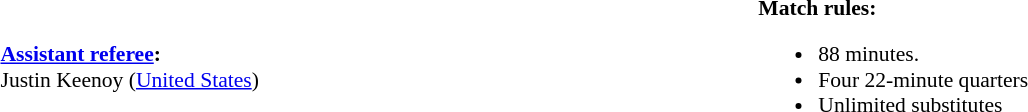<table width=100% style="font-size:90%">
<tr>
<td><br><strong><a href='#'>Assistant referee</a>:</strong>
<br>Justin Keenoy (<a href='#'>United States</a>)</td>
<td style="width:60%; vertical-align:top;"><br><strong>Match rules:</strong><ul><li>88 minutes.</li><li>Four 22-minute quarters</li><li>Unlimited substitutes</li></ul></td>
</tr>
</table>
